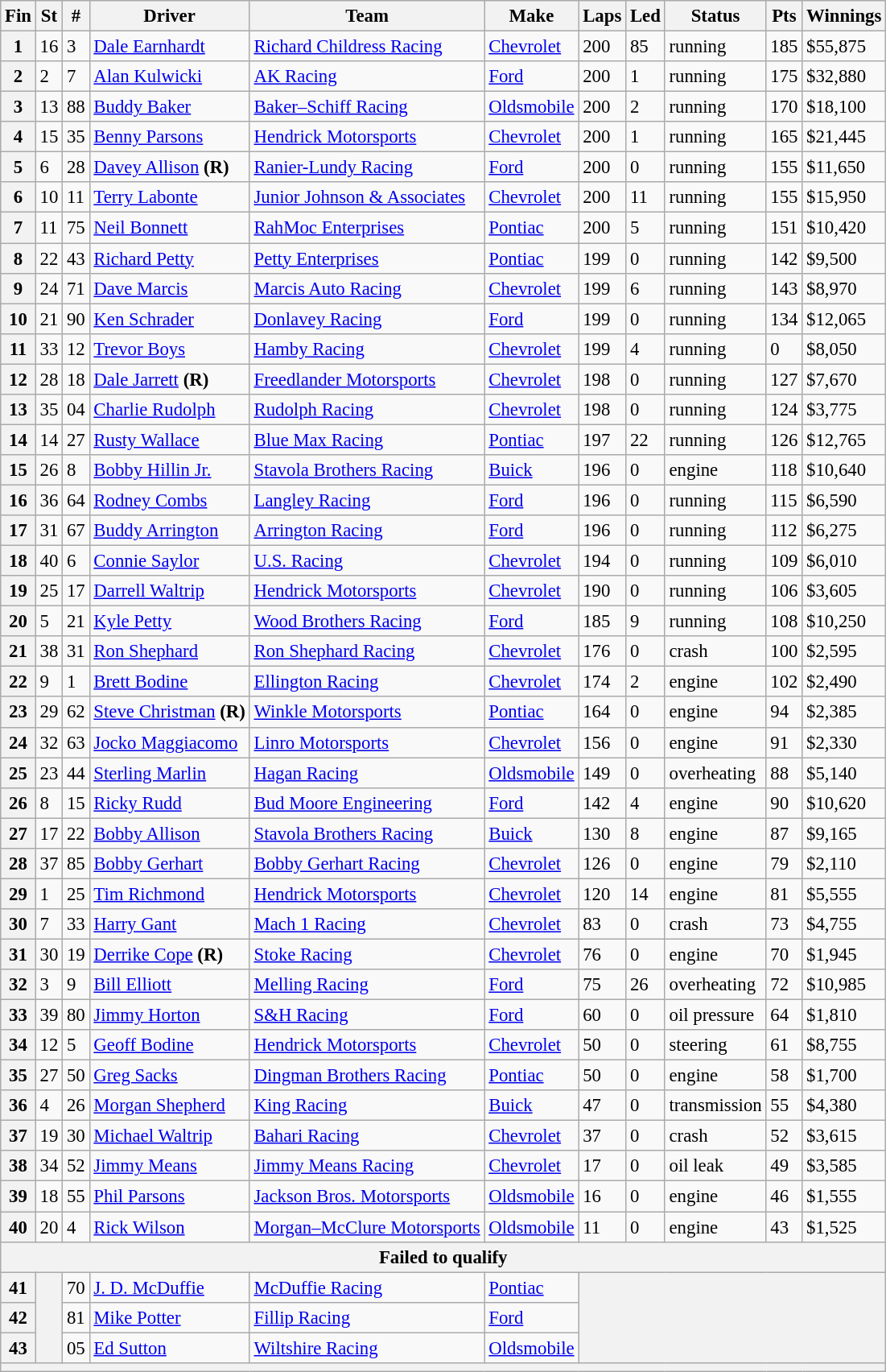<table class="wikitable" style="font-size:95%">
<tr>
<th>Fin</th>
<th>St</th>
<th>#</th>
<th>Driver</th>
<th>Team</th>
<th>Make</th>
<th>Laps</th>
<th>Led</th>
<th>Status</th>
<th>Pts</th>
<th>Winnings</th>
</tr>
<tr>
<th>1</th>
<td>16</td>
<td>3</td>
<td><a href='#'>Dale Earnhardt</a></td>
<td><a href='#'>Richard Childress Racing</a></td>
<td><a href='#'>Chevrolet</a></td>
<td>200</td>
<td>85</td>
<td>running</td>
<td>185</td>
<td>$55,875</td>
</tr>
<tr>
<th>2</th>
<td>2</td>
<td>7</td>
<td><a href='#'>Alan Kulwicki</a></td>
<td><a href='#'>AK Racing</a></td>
<td><a href='#'>Ford</a></td>
<td>200</td>
<td>1</td>
<td>running</td>
<td>175</td>
<td>$32,880</td>
</tr>
<tr>
<th>3</th>
<td>13</td>
<td>88</td>
<td><a href='#'>Buddy Baker</a></td>
<td><a href='#'>Baker–Schiff Racing</a></td>
<td><a href='#'>Oldsmobile</a></td>
<td>200</td>
<td>2</td>
<td>running</td>
<td>170</td>
<td>$18,100</td>
</tr>
<tr>
<th>4</th>
<td>15</td>
<td>35</td>
<td><a href='#'>Benny Parsons</a></td>
<td><a href='#'>Hendrick Motorsports</a></td>
<td><a href='#'>Chevrolet</a></td>
<td>200</td>
<td>1</td>
<td>running</td>
<td>165</td>
<td>$21,445</td>
</tr>
<tr>
<th>5</th>
<td>6</td>
<td>28</td>
<td><a href='#'>Davey Allison</a> <strong>(R)</strong></td>
<td><a href='#'>Ranier-Lundy Racing</a></td>
<td><a href='#'>Ford</a></td>
<td>200</td>
<td>0</td>
<td>running</td>
<td>155</td>
<td>$11,650</td>
</tr>
<tr>
<th>6</th>
<td>10</td>
<td>11</td>
<td><a href='#'>Terry Labonte</a></td>
<td><a href='#'>Junior Johnson & Associates</a></td>
<td><a href='#'>Chevrolet</a></td>
<td>200</td>
<td>11</td>
<td>running</td>
<td>155</td>
<td>$15,950</td>
</tr>
<tr>
<th>7</th>
<td>11</td>
<td>75</td>
<td><a href='#'>Neil Bonnett</a></td>
<td><a href='#'>RahMoc Enterprises</a></td>
<td><a href='#'>Pontiac</a></td>
<td>200</td>
<td>5</td>
<td>running</td>
<td>151</td>
<td>$10,420</td>
</tr>
<tr>
<th>8</th>
<td>22</td>
<td>43</td>
<td><a href='#'>Richard Petty</a></td>
<td><a href='#'>Petty Enterprises</a></td>
<td><a href='#'>Pontiac</a></td>
<td>199</td>
<td>0</td>
<td>running</td>
<td>142</td>
<td>$9,500</td>
</tr>
<tr>
<th>9</th>
<td>24</td>
<td>71</td>
<td><a href='#'>Dave Marcis</a></td>
<td><a href='#'>Marcis Auto Racing</a></td>
<td><a href='#'>Chevrolet</a></td>
<td>199</td>
<td>6</td>
<td>running</td>
<td>143</td>
<td>$8,970</td>
</tr>
<tr>
<th>10</th>
<td>21</td>
<td>90</td>
<td><a href='#'>Ken Schrader</a></td>
<td><a href='#'>Donlavey Racing</a></td>
<td><a href='#'>Ford</a></td>
<td>199</td>
<td>0</td>
<td>running</td>
<td>134</td>
<td>$12,065</td>
</tr>
<tr>
<th>11</th>
<td>33</td>
<td>12</td>
<td><a href='#'>Trevor Boys</a></td>
<td><a href='#'>Hamby Racing</a></td>
<td><a href='#'>Chevrolet</a></td>
<td>199</td>
<td>4</td>
<td>running</td>
<td>0</td>
<td>$8,050</td>
</tr>
<tr>
<th>12</th>
<td>28</td>
<td>18</td>
<td><a href='#'>Dale Jarrett</a> <strong>(R)</strong></td>
<td><a href='#'>Freedlander Motorsports</a></td>
<td><a href='#'>Chevrolet</a></td>
<td>198</td>
<td>0</td>
<td>running</td>
<td>127</td>
<td>$7,670</td>
</tr>
<tr>
<th>13</th>
<td>35</td>
<td>04</td>
<td><a href='#'>Charlie Rudolph</a></td>
<td><a href='#'>Rudolph Racing</a></td>
<td><a href='#'>Chevrolet</a></td>
<td>198</td>
<td>0</td>
<td>running</td>
<td>124</td>
<td>$3,775</td>
</tr>
<tr>
<th>14</th>
<td>14</td>
<td>27</td>
<td><a href='#'>Rusty Wallace</a></td>
<td><a href='#'>Blue Max Racing</a></td>
<td><a href='#'>Pontiac</a></td>
<td>197</td>
<td>22</td>
<td>running</td>
<td>126</td>
<td>$12,765</td>
</tr>
<tr>
<th>15</th>
<td>26</td>
<td>8</td>
<td><a href='#'>Bobby Hillin Jr.</a></td>
<td><a href='#'>Stavola Brothers Racing</a></td>
<td><a href='#'>Buick</a></td>
<td>196</td>
<td>0</td>
<td>engine</td>
<td>118</td>
<td>$10,640</td>
</tr>
<tr>
<th>16</th>
<td>36</td>
<td>64</td>
<td><a href='#'>Rodney Combs</a></td>
<td><a href='#'>Langley Racing</a></td>
<td><a href='#'>Ford</a></td>
<td>196</td>
<td>0</td>
<td>running</td>
<td>115</td>
<td>$6,590</td>
</tr>
<tr>
<th>17</th>
<td>31</td>
<td>67</td>
<td><a href='#'>Buddy Arrington</a></td>
<td><a href='#'>Arrington Racing</a></td>
<td><a href='#'>Ford</a></td>
<td>196</td>
<td>0</td>
<td>running</td>
<td>112</td>
<td>$6,275</td>
</tr>
<tr>
<th>18</th>
<td>40</td>
<td>6</td>
<td><a href='#'>Connie Saylor</a></td>
<td><a href='#'>U.S. Racing</a></td>
<td><a href='#'>Chevrolet</a></td>
<td>194</td>
<td>0</td>
<td>running</td>
<td>109</td>
<td>$6,010</td>
</tr>
<tr>
<th>19</th>
<td>25</td>
<td>17</td>
<td><a href='#'>Darrell Waltrip</a></td>
<td><a href='#'>Hendrick Motorsports</a></td>
<td><a href='#'>Chevrolet</a></td>
<td>190</td>
<td>0</td>
<td>running</td>
<td>106</td>
<td>$3,605</td>
</tr>
<tr>
<th>20</th>
<td>5</td>
<td>21</td>
<td><a href='#'>Kyle Petty</a></td>
<td><a href='#'>Wood Brothers Racing</a></td>
<td><a href='#'>Ford</a></td>
<td>185</td>
<td>9</td>
<td>running</td>
<td>108</td>
<td>$10,250</td>
</tr>
<tr>
<th>21</th>
<td>38</td>
<td>31</td>
<td><a href='#'>Ron Shephard</a></td>
<td><a href='#'>Ron Shephard Racing</a></td>
<td><a href='#'>Chevrolet</a></td>
<td>176</td>
<td>0</td>
<td>crash</td>
<td>100</td>
<td>$2,595</td>
</tr>
<tr>
<th>22</th>
<td>9</td>
<td>1</td>
<td><a href='#'>Brett Bodine</a></td>
<td><a href='#'>Ellington Racing</a></td>
<td><a href='#'>Chevrolet</a></td>
<td>174</td>
<td>2</td>
<td>engine</td>
<td>102</td>
<td>$2,490</td>
</tr>
<tr>
<th>23</th>
<td>29</td>
<td>62</td>
<td><a href='#'>Steve Christman</a> <strong>(R)</strong></td>
<td><a href='#'>Winkle Motorsports</a></td>
<td><a href='#'>Pontiac</a></td>
<td>164</td>
<td>0</td>
<td>engine</td>
<td>94</td>
<td>$2,385</td>
</tr>
<tr>
<th>24</th>
<td>32</td>
<td>63</td>
<td><a href='#'>Jocko Maggiacomo</a></td>
<td><a href='#'>Linro Motorsports</a></td>
<td><a href='#'>Chevrolet</a></td>
<td>156</td>
<td>0</td>
<td>engine</td>
<td>91</td>
<td>$2,330</td>
</tr>
<tr>
<th>25</th>
<td>23</td>
<td>44</td>
<td><a href='#'>Sterling Marlin</a></td>
<td><a href='#'>Hagan Racing</a></td>
<td><a href='#'>Oldsmobile</a></td>
<td>149</td>
<td>0</td>
<td>overheating</td>
<td>88</td>
<td>$5,140</td>
</tr>
<tr>
<th>26</th>
<td>8</td>
<td>15</td>
<td><a href='#'>Ricky Rudd</a></td>
<td><a href='#'>Bud Moore Engineering</a></td>
<td><a href='#'>Ford</a></td>
<td>142</td>
<td>4</td>
<td>engine</td>
<td>90</td>
<td>$10,620</td>
</tr>
<tr>
<th>27</th>
<td>17</td>
<td>22</td>
<td><a href='#'>Bobby Allison</a></td>
<td><a href='#'>Stavola Brothers Racing</a></td>
<td><a href='#'>Buick</a></td>
<td>130</td>
<td>8</td>
<td>engine</td>
<td>87</td>
<td>$9,165</td>
</tr>
<tr>
<th>28</th>
<td>37</td>
<td>85</td>
<td><a href='#'>Bobby Gerhart</a></td>
<td><a href='#'>Bobby Gerhart Racing</a></td>
<td><a href='#'>Chevrolet</a></td>
<td>126</td>
<td>0</td>
<td>engine</td>
<td>79</td>
<td>$2,110</td>
</tr>
<tr>
<th>29</th>
<td>1</td>
<td>25</td>
<td><a href='#'>Tim Richmond</a></td>
<td><a href='#'>Hendrick Motorsports</a></td>
<td><a href='#'>Chevrolet</a></td>
<td>120</td>
<td>14</td>
<td>engine</td>
<td>81</td>
<td>$5,555</td>
</tr>
<tr>
<th>30</th>
<td>7</td>
<td>33</td>
<td><a href='#'>Harry Gant</a></td>
<td><a href='#'>Mach 1 Racing</a></td>
<td><a href='#'>Chevrolet</a></td>
<td>83</td>
<td>0</td>
<td>crash</td>
<td>73</td>
<td>$4,755</td>
</tr>
<tr>
<th>31</th>
<td>30</td>
<td>19</td>
<td><a href='#'>Derrike Cope</a> <strong>(R)</strong></td>
<td><a href='#'>Stoke Racing</a></td>
<td><a href='#'>Chevrolet</a></td>
<td>76</td>
<td>0</td>
<td>engine</td>
<td>70</td>
<td>$1,945</td>
</tr>
<tr>
<th>32</th>
<td>3</td>
<td>9</td>
<td><a href='#'>Bill Elliott</a></td>
<td><a href='#'>Melling Racing</a></td>
<td><a href='#'>Ford</a></td>
<td>75</td>
<td>26</td>
<td>overheating</td>
<td>72</td>
<td>$10,985</td>
</tr>
<tr>
<th>33</th>
<td>39</td>
<td>80</td>
<td><a href='#'>Jimmy Horton</a></td>
<td><a href='#'>S&H Racing</a></td>
<td><a href='#'>Ford</a></td>
<td>60</td>
<td>0</td>
<td>oil pressure</td>
<td>64</td>
<td>$1,810</td>
</tr>
<tr>
<th>34</th>
<td>12</td>
<td>5</td>
<td><a href='#'>Geoff Bodine</a></td>
<td><a href='#'>Hendrick Motorsports</a></td>
<td><a href='#'>Chevrolet</a></td>
<td>50</td>
<td>0</td>
<td>steering</td>
<td>61</td>
<td>$8,755</td>
</tr>
<tr>
<th>35</th>
<td>27</td>
<td>50</td>
<td><a href='#'>Greg Sacks</a></td>
<td><a href='#'>Dingman Brothers Racing</a></td>
<td><a href='#'>Pontiac</a></td>
<td>50</td>
<td>0</td>
<td>engine</td>
<td>58</td>
<td>$1,700</td>
</tr>
<tr>
<th>36</th>
<td>4</td>
<td>26</td>
<td><a href='#'>Morgan Shepherd</a></td>
<td><a href='#'>King Racing</a></td>
<td><a href='#'>Buick</a></td>
<td>47</td>
<td>0</td>
<td>transmission</td>
<td>55</td>
<td>$4,380</td>
</tr>
<tr>
<th>37</th>
<td>19</td>
<td>30</td>
<td><a href='#'>Michael Waltrip</a></td>
<td><a href='#'>Bahari Racing</a></td>
<td><a href='#'>Chevrolet</a></td>
<td>37</td>
<td>0</td>
<td>crash</td>
<td>52</td>
<td>$3,615</td>
</tr>
<tr>
<th>38</th>
<td>34</td>
<td>52</td>
<td><a href='#'>Jimmy Means</a></td>
<td><a href='#'>Jimmy Means Racing</a></td>
<td><a href='#'>Chevrolet</a></td>
<td>17</td>
<td>0</td>
<td>oil leak</td>
<td>49</td>
<td>$3,585</td>
</tr>
<tr>
<th>39</th>
<td>18</td>
<td>55</td>
<td><a href='#'>Phil Parsons</a></td>
<td><a href='#'>Jackson Bros. Motorsports</a></td>
<td><a href='#'>Oldsmobile</a></td>
<td>16</td>
<td>0</td>
<td>engine</td>
<td>46</td>
<td>$1,555</td>
</tr>
<tr>
<th>40</th>
<td>20</td>
<td>4</td>
<td><a href='#'>Rick Wilson</a></td>
<td><a href='#'>Morgan–McClure Motorsports</a></td>
<td><a href='#'>Oldsmobile</a></td>
<td>11</td>
<td>0</td>
<td>engine</td>
<td>43</td>
<td>$1,525</td>
</tr>
<tr>
<th colspan="11">Failed to qualify</th>
</tr>
<tr>
<th>41</th>
<th rowspan="3"></th>
<td>70</td>
<td><a href='#'>J. D. McDuffie</a></td>
<td><a href='#'>McDuffie Racing</a></td>
<td><a href='#'>Pontiac</a></td>
<th colspan="5" rowspan="3"></th>
</tr>
<tr>
<th>42</th>
<td>81</td>
<td><a href='#'>Mike Potter</a></td>
<td><a href='#'>Fillip Racing</a></td>
<td><a href='#'>Ford</a></td>
</tr>
<tr>
<th>43</th>
<td>05</td>
<td><a href='#'>Ed Sutton</a></td>
<td><a href='#'>Wiltshire Racing</a></td>
<td><a href='#'>Oldsmobile</a></td>
</tr>
<tr>
<th colspan="11"></th>
</tr>
</table>
